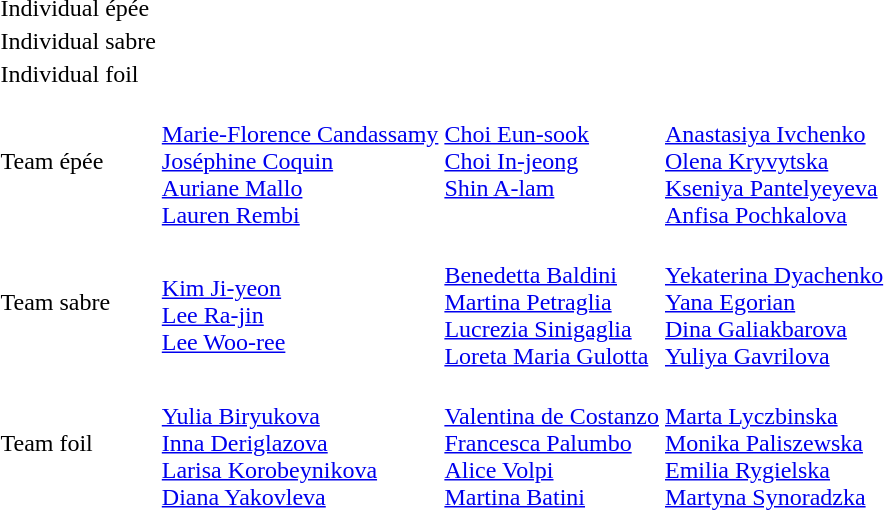<table>
<tr>
<td rowspan=2>Individual épée<br></td>
<td rowspan=2></td>
<td rowspan=2></td>
<td></td>
</tr>
<tr>
<td></td>
</tr>
<tr>
<td rowspan=2>Individual sabre<br></td>
<td rowspan=2></td>
<td rowspan=2></td>
<td></td>
</tr>
<tr>
<td></td>
</tr>
<tr>
<td rowspan=2>Individual foil<br></td>
<td rowspan=2></td>
<td rowspan=2></td>
<td></td>
</tr>
<tr>
<td></td>
</tr>
<tr>
<td>Team épée<br></td>
<td><br><a href='#'>Marie-Florence Candassamy</a><br><a href='#'>Joséphine Coquin</a><br><a href='#'>Auriane Mallo</a><br><a href='#'>Lauren Rembi</a></td>
<td><br><a href='#'>Choi Eun-sook</a><br><a href='#'>Choi In-jeong</a><br><a href='#'>Shin A-lam</a><br><br></td>
<td><br><a href='#'>Anastasiya Ivchenko</a><br><a href='#'>Olena Kryvytska</a><br><a href='#'>Kseniya Pantelyeyeva</a><br><a href='#'>Anfisa Pochkalova</a></td>
</tr>
<tr>
<td>Team sabre<br></td>
<td><br><a href='#'>Kim Ji-yeon</a><br><a href='#'>Lee Ra-jin</a><br><a href='#'>Lee Woo-ree</a></td>
<td><br><a href='#'>Benedetta Baldini</a><br><a href='#'>Martina Petraglia</a><br><a href='#'>Lucrezia Sinigaglia</a><br><a href='#'>Loreta Maria Gulotta</a></td>
<td><br><a href='#'>Yekaterina Dyachenko</a><br><a href='#'>Yana Egorian</a><br><a href='#'>Dina Galiakbarova</a><br><a href='#'>Yuliya Gavrilova</a></td>
</tr>
<tr>
<td>Team foil<br></td>
<td><br><a href='#'>Yulia Biryukova</a><br><a href='#'>Inna Deriglazova</a><br><a href='#'>Larisa Korobeynikova</a><br><a href='#'>Diana Yakovleva</a></td>
<td><br><a href='#'>Valentina de Costanzo</a><br><a href='#'>Francesca Palumbo</a><br><a href='#'>Alice Volpi</a><br><a href='#'>Martina Batini</a></td>
<td><br><a href='#'>Marta Lyczbinska</a><br><a href='#'>Monika Paliszewska</a><br><a href='#'>Emilia Rygielska</a><br><a href='#'>Martyna Synoradzka</a></td>
</tr>
</table>
